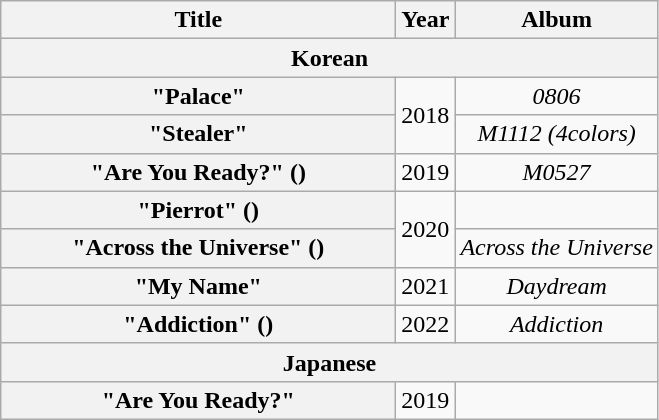<table class="wikitable plainrowheaders" style="text-align:center;">
<tr>
<th scope="col" style="width:16em;">Title</th>
<th scope="col">Year</th>
<th scope="col">Album</th>
</tr>
<tr>
<th colspan="3">Korean</th>
</tr>
<tr>
<th scope="row">"Palace"</th>
<td rowspan="2">2018</td>
<td><em>0806</em></td>
</tr>
<tr>
<th scope="row">"Stealer"</th>
<td><em>M1112 (4colors)</em></td>
</tr>
<tr>
<th scope="row">"Are You Ready?" ()</th>
<td>2019</td>
<td><em>M0527</em></td>
</tr>
<tr>
<th scope="row">"Pierrot" ()</th>
<td rowspan="2">2020</td>
<td></td>
</tr>
<tr>
<th scope="row">"Across the Universe" ()</th>
<td><em>Across the Universe</em></td>
</tr>
<tr>
<th scope="row">"My Name"</th>
<td>2021</td>
<td><em>Daydream</em></td>
</tr>
<tr>
<th scope="row">"Addiction" ()</th>
<td>2022</td>
<td><em>Addiction</em></td>
</tr>
<tr>
<th colspan="3">Japanese</th>
</tr>
<tr>
<th scope="row">"Are You Ready?" </th>
<td>2019</td>
<td></td>
</tr>
</table>
